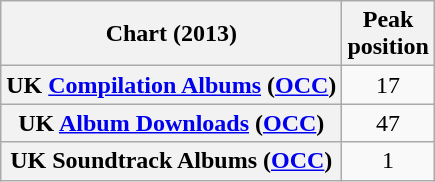<table class="wikitable sortable plainrowheaders" style="text-align:center">
<tr>
<th scope="col">Chart (2013)</th>
<th scope="col">Peak<br>position</th>
</tr>
<tr>
<th scope="row">UK <a href='#'>Compilation Albums</a> (<a href='#'>OCC</a>)</th>
<td>17</td>
</tr>
<tr>
<th scope="row">UK <a href='#'>Album Downloads</a> (<a href='#'>OCC</a>)</th>
<td>47</td>
</tr>
<tr>
<th scope="row">UK Soundtrack Albums (<a href='#'>OCC</a>)</th>
<td>1</td>
</tr>
</table>
